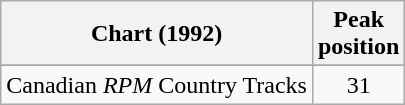<table class="wikitable sortable">
<tr>
<th>Chart (1992)</th>
<th>Peak<br>position</th>
</tr>
<tr>
</tr>
<tr>
<td>Canadian <em>RPM</em> Country Tracks</td>
<td align="center">31</td>
</tr>
</table>
